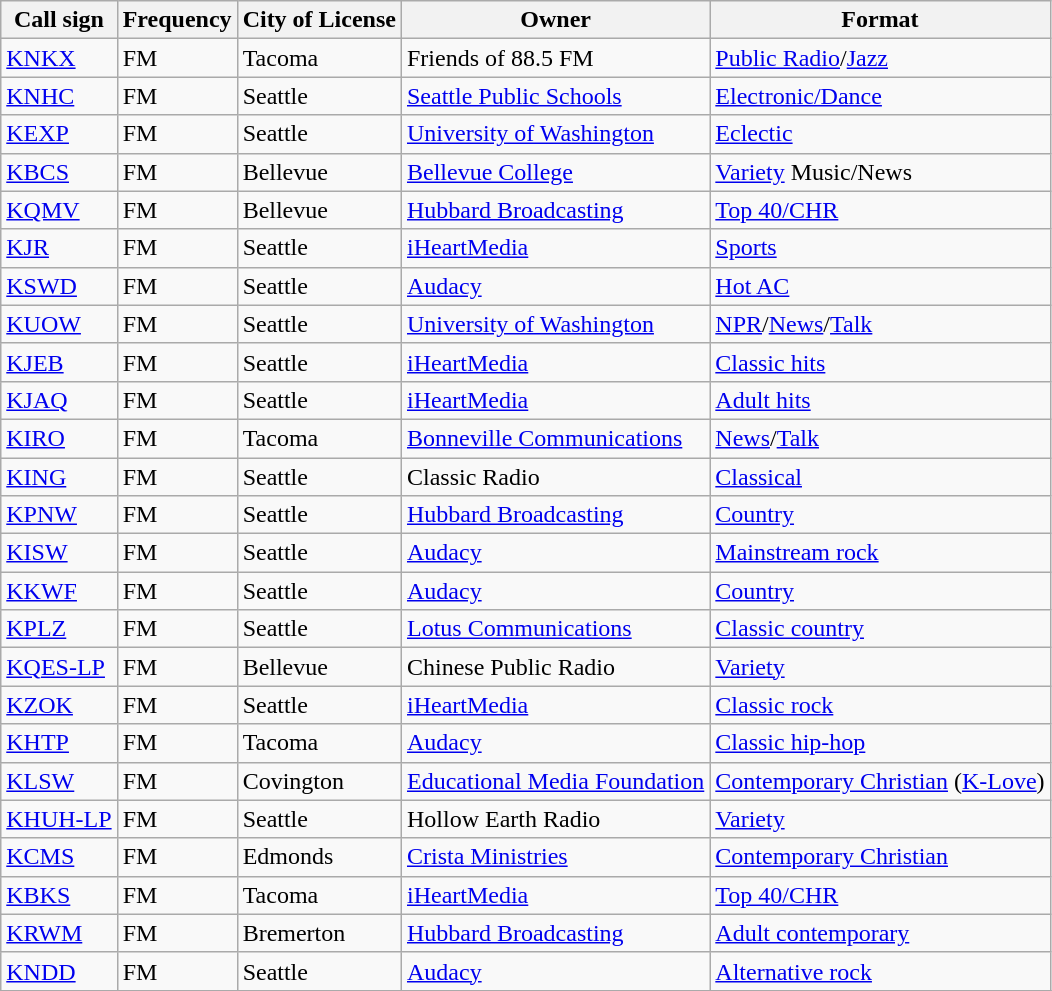<table class="wikitable sortable">
<tr>
<th>Call sign</th>
<th>Frequency</th>
<th>City of License </th>
<th>Owner</th>
<th>Format</th>
</tr>
<tr>
<td><a href='#'>KNKX</a></td>
<td> FM</td>
<td>Tacoma</td>
<td>Friends of 88.5 FM</td>
<td><a href='#'>Public Radio</a>/<a href='#'>Jazz</a></td>
</tr>
<tr>
<td><a href='#'>KNHC</a></td>
<td> FM</td>
<td>Seattle</td>
<td><a href='#'>Seattle Public Schools</a></td>
<td><a href='#'>Electronic/Dance</a></td>
</tr>
<tr>
<td><a href='#'>KEXP</a></td>
<td> FM</td>
<td>Seattle</td>
<td><a href='#'>University of Washington</a></td>
<td><a href='#'>Eclectic</a></td>
</tr>
<tr>
<td><a href='#'>KBCS</a></td>
<td> FM</td>
<td>Bellevue</td>
<td><a href='#'>Bellevue College</a></td>
<td><a href='#'>Variety</a> Music/News</td>
</tr>
<tr>
<td><a href='#'>KQMV</a></td>
<td> FM</td>
<td>Bellevue</td>
<td><a href='#'>Hubbard Broadcasting</a></td>
<td><a href='#'>Top 40/CHR</a></td>
</tr>
<tr>
<td><a href='#'>KJR</a></td>
<td> FM</td>
<td>Seattle</td>
<td><a href='#'>iHeartMedia</a></td>
<td><a href='#'>Sports</a></td>
</tr>
<tr>
<td><a href='#'>KSWD</a></td>
<td> FM</td>
<td>Seattle</td>
<td><a href='#'>Audacy</a></td>
<td><a href='#'>Hot AC</a></td>
</tr>
<tr>
<td><a href='#'>KUOW</a></td>
<td> FM</td>
<td>Seattle</td>
<td><a href='#'>University of Washington</a></td>
<td><a href='#'>NPR</a>/<a href='#'>News</a>/<a href='#'>Talk</a></td>
</tr>
<tr>
<td><a href='#'>KJEB</a></td>
<td> FM</td>
<td>Seattle</td>
<td><a href='#'>iHeartMedia</a></td>
<td><a href='#'>Classic hits</a></td>
</tr>
<tr>
<td><a href='#'>KJAQ</a></td>
<td> FM</td>
<td>Seattle</td>
<td><a href='#'>iHeartMedia</a></td>
<td><a href='#'>Adult hits</a></td>
</tr>
<tr>
<td><a href='#'>KIRO</a></td>
<td> FM</td>
<td>Tacoma</td>
<td><a href='#'>Bonneville Communications</a></td>
<td><a href='#'>News</a>/<a href='#'>Talk</a></td>
</tr>
<tr>
<td><a href='#'>KING</a></td>
<td> FM</td>
<td>Seattle</td>
<td>Classic Radio</td>
<td><a href='#'>Classical</a></td>
</tr>
<tr>
<td><a href='#'>KPNW</a></td>
<td> FM</td>
<td>Seattle</td>
<td><a href='#'>Hubbard Broadcasting</a></td>
<td><a href='#'>Country</a></td>
</tr>
<tr>
<td><a href='#'>KISW</a></td>
<td> FM</td>
<td>Seattle</td>
<td><a href='#'>Audacy</a></td>
<td><a href='#'>Mainstream rock</a></td>
</tr>
<tr>
<td><a href='#'>KKWF</a></td>
<td> FM</td>
<td>Seattle</td>
<td><a href='#'>Audacy</a></td>
<td><a href='#'>Country</a></td>
</tr>
<tr>
<td><a href='#'>KPLZ</a></td>
<td> FM</td>
<td>Seattle</td>
<td><a href='#'>Lotus Communications</a></td>
<td><a href='#'>Classic country</a></td>
</tr>
<tr>
<td><a href='#'>KQES-LP</a></td>
<td> FM</td>
<td>Bellevue</td>
<td>Chinese Public Radio</td>
<td><a href='#'>Variety</a></td>
</tr>
<tr>
<td><a href='#'>KZOK</a></td>
<td> FM</td>
<td>Seattle</td>
<td><a href='#'>iHeartMedia</a></td>
<td><a href='#'>Classic rock</a></td>
</tr>
<tr>
<td><a href='#'>KHTP</a></td>
<td> FM</td>
<td>Tacoma</td>
<td><a href='#'>Audacy</a></td>
<td><a href='#'>Classic hip-hop</a></td>
</tr>
<tr>
<td><a href='#'>KLSW</a></td>
<td> FM</td>
<td>Covington</td>
<td><a href='#'>Educational Media Foundation</a></td>
<td><a href='#'>Contemporary Christian</a> (<a href='#'>K-Love</a>)</td>
</tr>
<tr>
<td><a href='#'>KHUH-LP</a></td>
<td> FM</td>
<td>Seattle</td>
<td>Hollow Earth Radio</td>
<td><a href='#'>Variety</a></td>
</tr>
<tr>
<td><a href='#'>KCMS</a></td>
<td> FM</td>
<td>Edmonds</td>
<td><a href='#'>Crista Ministries</a></td>
<td><a href='#'>Contemporary Christian</a></td>
</tr>
<tr>
<td><a href='#'>KBKS</a></td>
<td> FM</td>
<td>Tacoma</td>
<td><a href='#'>iHeartMedia</a></td>
<td><a href='#'>Top 40/CHR</a></td>
</tr>
<tr>
<td><a href='#'>KRWM</a></td>
<td> FM</td>
<td>Bremerton</td>
<td><a href='#'>Hubbard Broadcasting</a></td>
<td><a href='#'>Adult contemporary</a></td>
</tr>
<tr>
<td><a href='#'>KNDD</a></td>
<td> FM</td>
<td>Seattle</td>
<td><a href='#'>Audacy</a></td>
<td><a href='#'>Alternative rock</a></td>
</tr>
<tr>
</tr>
</table>
